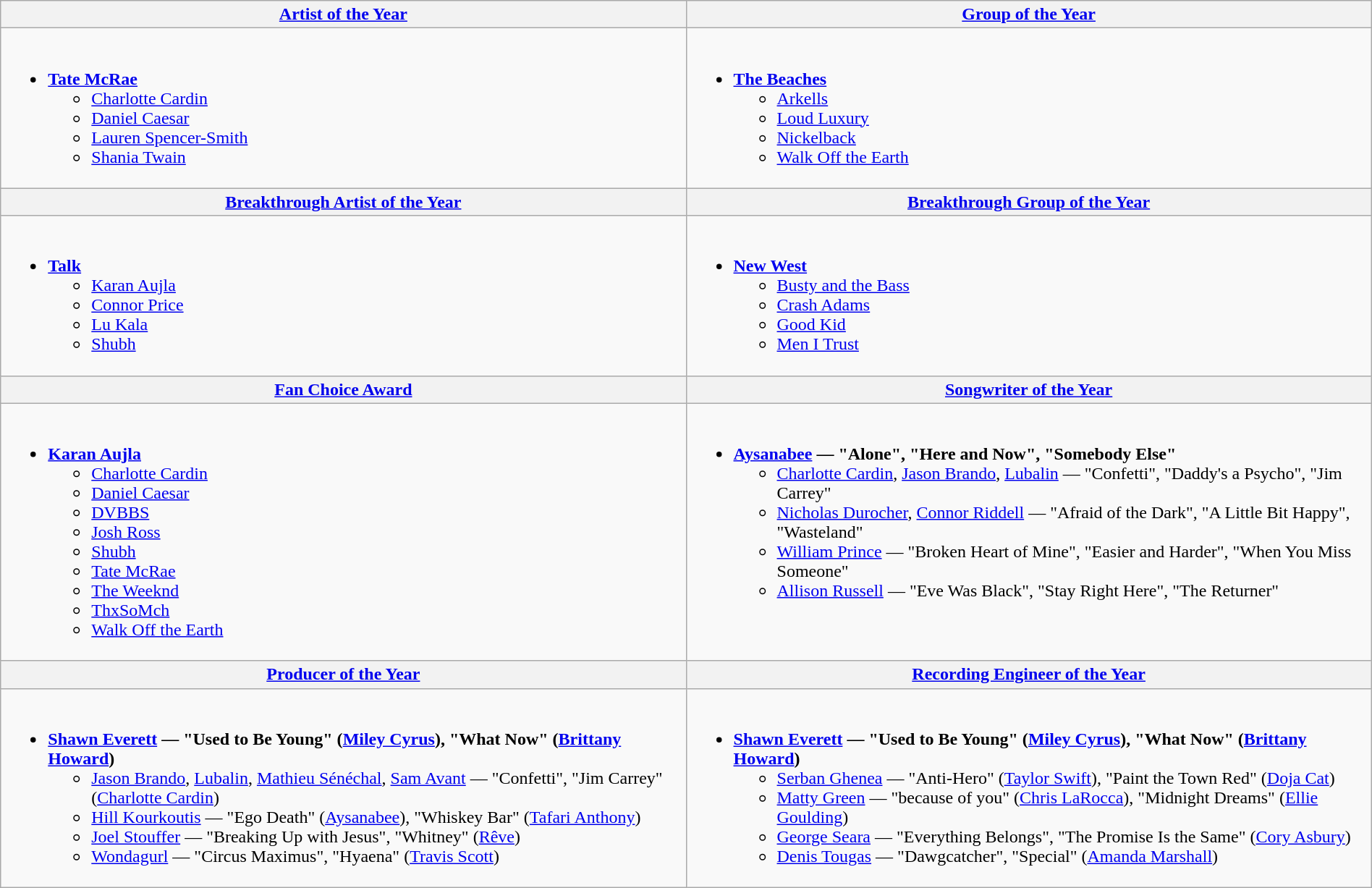<table class="wikitable" style="width:100%">
<tr>
<th style="width:50%"><a href='#'>Artist of the Year</a></th>
<th style="width:50%"><a href='#'>Group of the Year</a></th>
</tr>
<tr>
<td valign="top"><br><ul><li> <strong><a href='#'>Tate McRae</a></strong><ul><li><a href='#'>Charlotte Cardin</a></li><li><a href='#'>Daniel Caesar</a></li><li><a href='#'>Lauren Spencer-Smith</a></li><li><a href='#'>Shania Twain</a></li></ul></li></ul></td>
<td valign="top"><br><ul><li> <strong><a href='#'>The Beaches</a></strong><ul><li><a href='#'>Arkells</a></li><li><a href='#'>Loud Luxury</a></li><li><a href='#'>Nickelback</a></li><li><a href='#'>Walk Off the Earth</a></li></ul></li></ul></td>
</tr>
<tr>
<th style="width:50%"><a href='#'>Breakthrough Artist of the Year</a></th>
<th style="width:50%"><a href='#'>Breakthrough Group of the Year</a></th>
</tr>
<tr>
<td valign="top"><br><ul><li> <strong><a href='#'>Talk</a></strong><ul><li><a href='#'>Karan Aujla</a></li><li><a href='#'>Connor Price</a></li><li><a href='#'>Lu Kala</a></li><li><a href='#'>Shubh</a></li></ul></li></ul></td>
<td valign="top"><br><ul><li> <strong><a href='#'>New West</a></strong><ul><li><a href='#'>Busty and the Bass</a></li><li><a href='#'>Crash Adams</a></li><li><a href='#'>Good Kid</a></li><li><a href='#'>Men I Trust</a></li></ul></li></ul></td>
</tr>
<tr>
<th style="width:50%"><a href='#'>Fan Choice Award</a></th>
<th style="width:50%"><a href='#'>Songwriter of the Year</a></th>
</tr>
<tr>
<td valign="top"><br><ul><li> <strong><a href='#'>Karan Aujla</a></strong><ul><li><a href='#'>Charlotte Cardin</a></li><li><a href='#'>Daniel Caesar</a></li><li><a href='#'>DVBBS</a></li><li><a href='#'>Josh Ross</a></li><li><a href='#'>Shubh</a></li><li><a href='#'>Tate McRae</a></li><li><a href='#'>The Weeknd</a></li><li><a href='#'>ThxSoMch</a></li><li><a href='#'>Walk Off the Earth</a></li></ul></li></ul></td>
<td valign="top"><br><ul><li> <strong><a href='#'>Aysanabee</a> — "Alone", "Here and Now", "Somebody Else"</strong><ul><li><a href='#'>Charlotte Cardin</a>, <a href='#'>Jason Brando</a>, <a href='#'>Lubalin</a> — "Confetti", "Daddy's a Psycho", "Jim Carrey"</li><li><a href='#'>Nicholas Durocher</a>, <a href='#'>Connor Riddell</a> — "Afraid of the Dark", "A Little Bit Happy", "Wasteland"</li><li><a href='#'>William Prince</a> — "Broken Heart of Mine", "Easier and Harder", "When You Miss Someone"</li><li><a href='#'>Allison Russell</a> — "Eve Was Black", "Stay Right Here", "The Returner"</li></ul></li></ul></td>
</tr>
<tr>
<th style="width:50%"><a href='#'>Producer of the Year</a></th>
<th style="width:50%"><a href='#'>Recording Engineer of the Year</a></th>
</tr>
<tr>
<td valign="top"><br><ul><li> <strong><a href='#'>Shawn Everett</a> — "Used to Be Young" (<a href='#'>Miley Cyrus</a>), "What Now" (<a href='#'>Brittany Howard</a>)</strong><ul><li><a href='#'>Jason Brando</a>, <a href='#'>Lubalin</a>, <a href='#'>Mathieu Sénéchal</a>, <a href='#'>Sam Avant</a> — "Confetti", "Jim Carrey" (<a href='#'>Charlotte Cardin</a>)</li><li><a href='#'>Hill Kourkoutis</a> — "Ego Death" (<a href='#'>Aysanabee</a>), "Whiskey Bar" (<a href='#'>Tafari Anthony</a>)</li><li><a href='#'>Joel Stouffer</a> — "Breaking Up with Jesus", "Whitney" (<a href='#'>Rêve</a>)</li><li><a href='#'>Wondagurl</a> — "Circus Maximus", "Hyaena" (<a href='#'>Travis Scott</a>)</li></ul></li></ul></td>
<td valign="top"><br><ul><li> <strong><a href='#'>Shawn Everett</a> — "Used to Be Young" (<a href='#'>Miley Cyrus</a>), "What Now" (<a href='#'>Brittany Howard</a>)</strong><ul><li><a href='#'>Serban Ghenea</a> — "Anti-Hero" (<a href='#'>Taylor Swift</a>), "Paint the Town Red" (<a href='#'>Doja Cat</a>)</li><li><a href='#'>Matty Green</a> — "because of you" (<a href='#'>Chris LaRocca</a>), "Midnight Dreams" (<a href='#'>Ellie Goulding</a>)</li><li><a href='#'>George Seara</a> — "Everything Belongs", "The Promise Is the Same" (<a href='#'>Cory Asbury</a>)</li><li><a href='#'>Denis Tougas</a> — "Dawgcatcher", "Special" (<a href='#'>Amanda Marshall</a>)</li></ul></li></ul></td>
</tr>
</table>
